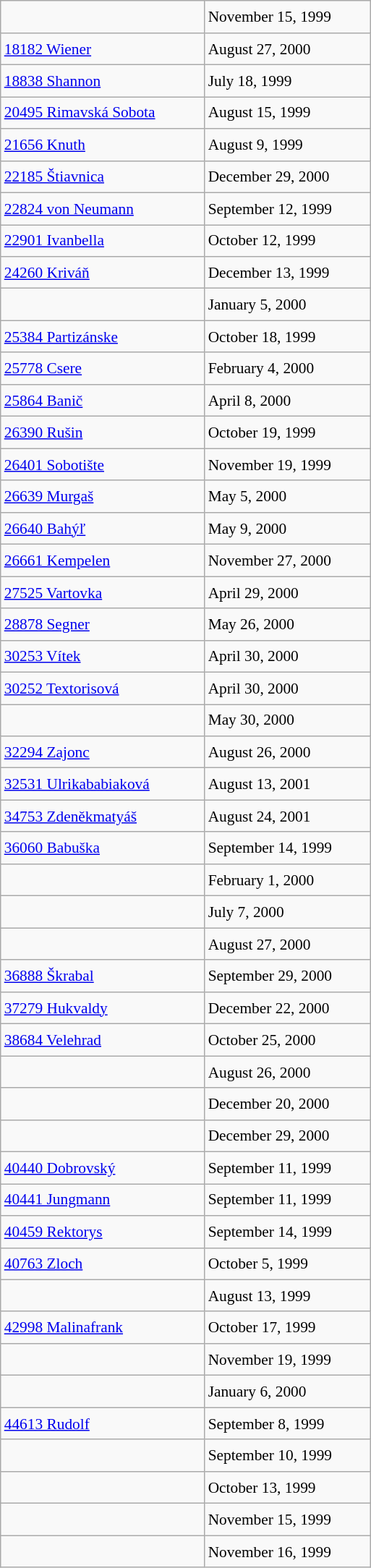<table class="wikitable" style="font-size: 89%; float: left; width: 24em; margin-right: 1em; line-height: 1.6em !important; height: 1250px;">
<tr>
<td> </td>
<td>November 15, 1999</td>
</tr>
<tr>
<td><a href='#'>18182 Wiener</a> </td>
<td>August 27, 2000</td>
</tr>
<tr>
<td><a href='#'>18838 Shannon</a> </td>
<td>July 18, 1999</td>
</tr>
<tr>
<td><a href='#'>20495 Rimavská Sobota</a> </td>
<td>August 15, 1999</td>
</tr>
<tr>
<td><a href='#'>21656 Knuth</a> </td>
<td>August 9, 1999</td>
</tr>
<tr>
<td><a href='#'>22185 Štiavnica</a> </td>
<td>December 29, 2000</td>
</tr>
<tr>
<td><a href='#'>22824 von Neumann</a> </td>
<td>September 12, 1999</td>
</tr>
<tr>
<td><a href='#'>22901 Ivanbella</a> </td>
<td>October 12, 1999</td>
</tr>
<tr>
<td><a href='#'>24260 Kriváň</a></td>
<td>December 13, 1999</td>
</tr>
<tr>
<td> </td>
<td>January 5, 2000</td>
</tr>
<tr>
<td><a href='#'>25384 Partizánske</a></td>
<td>October 18, 1999</td>
</tr>
<tr>
<td><a href='#'>25778 Csere</a></td>
<td>February 4, 2000</td>
</tr>
<tr>
<td><a href='#'>25864 Banič</a></td>
<td>April 8, 2000</td>
</tr>
<tr>
<td><a href='#'>26390 Rušin</a></td>
<td>October 19, 1999</td>
</tr>
<tr>
<td><a href='#'>26401 Sobotište</a></td>
<td>November 19, 1999</td>
</tr>
<tr>
<td><a href='#'>26639 Murgaš</a></td>
<td>May 5, 2000</td>
</tr>
<tr>
<td><a href='#'>26640 Bahýľ</a></td>
<td>May 9, 2000</td>
</tr>
<tr>
<td><a href='#'>26661 Kempelen</a></td>
<td>November 27, 2000</td>
</tr>
<tr>
<td><a href='#'>27525 Vartovka</a> </td>
<td>April 29, 2000</td>
</tr>
<tr>
<td><a href='#'>28878 Segner</a></td>
<td>May 26, 2000</td>
</tr>
<tr>
<td><a href='#'>30253 Vítek</a> </td>
<td>April 30, 2000</td>
</tr>
<tr>
<td><a href='#'>30252 Textorisová</a></td>
<td>April 30, 2000</td>
</tr>
<tr>
<td></td>
<td>May 30, 2000</td>
</tr>
<tr>
<td><a href='#'>32294 Zajonc</a> </td>
<td>August 26, 2000</td>
</tr>
<tr>
<td><a href='#'>32531 Ulrikababiaková</a></td>
<td>August 13, 2001</td>
</tr>
<tr>
<td><a href='#'>34753 Zdeněkmatyáš</a> </td>
<td>August 24, 2001</td>
</tr>
<tr>
<td><a href='#'>36060 Babuška</a> </td>
<td>September 14, 1999</td>
</tr>
<tr>
<td></td>
<td>February 1, 2000</td>
</tr>
<tr>
<td></td>
<td>July 7, 2000</td>
</tr>
<tr>
<td> </td>
<td>August 27, 2000</td>
</tr>
<tr>
<td><a href='#'>36888 Škrabal</a> </td>
<td>September 29, 2000</td>
</tr>
<tr>
<td><a href='#'>37279 Hukvaldy</a> </td>
<td>December 22, 2000</td>
</tr>
<tr>
<td><a href='#'>38684 Velehrad</a> </td>
<td>October 25, 2000</td>
</tr>
<tr>
<td> </td>
<td>August 26, 2000</td>
</tr>
<tr>
<td> </td>
<td>December 20, 2000</td>
</tr>
<tr>
<td></td>
<td>December 29, 2000</td>
</tr>
<tr>
<td><a href='#'>40440 Dobrovský</a> </td>
<td>September 11, 1999</td>
</tr>
<tr>
<td><a href='#'>40441 Jungmann</a> </td>
<td>September 11, 1999</td>
</tr>
<tr>
<td><a href='#'>40459 Rektorys</a> </td>
<td>September 14, 1999</td>
</tr>
<tr>
<td><a href='#'>40763 Zloch</a></td>
<td>October 5, 1999</td>
</tr>
<tr>
<td> </td>
<td>August 13, 1999</td>
</tr>
<tr>
<td><a href='#'>42998 Malinafrank</a> </td>
<td>October 17, 1999</td>
</tr>
<tr>
<td></td>
<td>November 19, 1999</td>
</tr>
<tr>
<td></td>
<td>January 6, 2000</td>
</tr>
<tr>
<td><a href='#'>44613 Rudolf</a> </td>
<td>September 8, 1999</td>
</tr>
<tr>
<td> </td>
<td>September 10, 1999</td>
</tr>
<tr>
<td> </td>
<td>October 13, 1999</td>
</tr>
<tr>
<td></td>
<td>November 15, 1999</td>
</tr>
<tr>
<td></td>
<td>November 16, 1999</td>
</tr>
</table>
